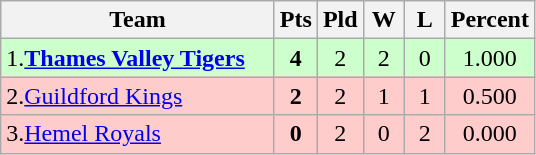<table class="wikitable" style="text-align: center;">
<tr>
<th width="175">Team</th>
<th width="20" abbr="Points">Pts</th>
<th width="20" abbr="Played">Pld</th>
<th width="20" abbr="Won">W</th>
<th width="20" abbr="Lost">L</th>
<th width="20" abbr="Percentage">Percent</th>
</tr>
<tr style="background: #ccffcc;">
<td style="text-align:left;">1.<strong><a href='#'>Thames Valley Tigers</a></strong></td>
<td><strong>4</strong></td>
<td>2</td>
<td>2</td>
<td>0</td>
<td>1.000</td>
</tr>
<tr style="background: #ffcccc;">
<td style="text-align:left;">2.<a href='#'>Guildford Kings</a></td>
<td><strong>2</strong></td>
<td>2</td>
<td>1</td>
<td>1</td>
<td>0.500</td>
</tr>
<tr style="background: #ffcccc;">
<td style="text-align:left;">3.<a href='#'>Hemel Royals</a></td>
<td><strong>0</strong></td>
<td>2</td>
<td>0</td>
<td>2</td>
<td>0.000</td>
</tr>
</table>
